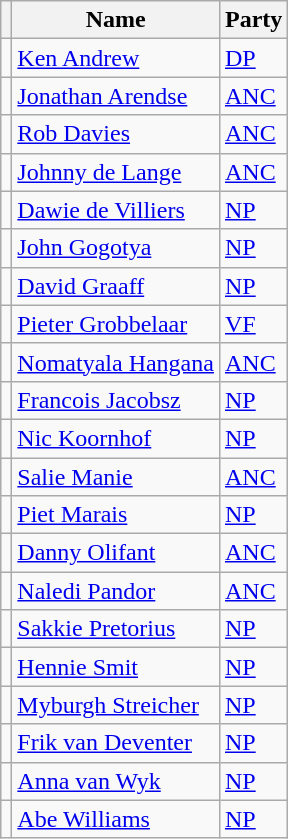<table class="wikitable sortable">
<tr>
<th class="unsortable"></th>
<th>Name</th>
<th>Party</th>
</tr>
<tr>
<td></td>
<td data-sort-value="Andrew"><a href='#'>Ken Andrew</a></td>
<td><a href='#'>DP</a></td>
</tr>
<tr>
<td></td>
<td data-sort-value="Arendse"><a href='#'>Jonathan Arendse</a></td>
<td><a href='#'>ANC</a></td>
</tr>
<tr>
<td></td>
<td data-sort-value="Davies"><a href='#'>Rob Davies</a></td>
<td><a href='#'>ANC</a></td>
</tr>
<tr>
<td></td>
<td data-sort-value="De Lange"><a href='#'>Johnny de Lange</a></td>
<td><a href='#'>ANC</a></td>
</tr>
<tr>
<td></td>
<td data-sort-value="De Villiers"><a href='#'>Dawie de Villiers</a></td>
<td><a href='#'>NP</a></td>
</tr>
<tr>
<td></td>
<td data-sort-value="Gogotya"><a href='#'>John Gogotya</a></td>
<td><a href='#'>NP</a></td>
</tr>
<tr>
<td></td>
<td data-sort-value="Graaff"><a href='#'>David Graaff</a></td>
<td><a href='#'>NP</a></td>
</tr>
<tr>
<td></td>
<td data-sort-value="Grobbelaar"><a href='#'>Pieter Grobbelaar</a></td>
<td><a href='#'>VF</a></td>
</tr>
<tr>
<td></td>
<td data-sort-value="Hangana"><a href='#'>Nomatyala Hangana</a></td>
<td><a href='#'>ANC</a></td>
</tr>
<tr>
<td></td>
<td data-sort-value="Jacobsz"><a href='#'>Francois Jacobsz</a></td>
<td><a href='#'>NP</a></td>
</tr>
<tr>
<td></td>
<td data-sort-value="Koornhof"><a href='#'>Nic Koornhof</a></td>
<td><a href='#'>NP</a></td>
</tr>
<tr>
<td></td>
<td data-sort-value="Manie"><a href='#'>Salie Manie</a></td>
<td><a href='#'>ANC</a></td>
</tr>
<tr>
<td></td>
<td data-sort-value="Marais"><a href='#'>Piet Marais</a></td>
<td><a href='#'>NP</a></td>
</tr>
<tr>
<td></td>
<td data-sort-value="Olifant"><a href='#'>Danny Olifant</a></td>
<td><a href='#'>ANC</a></td>
</tr>
<tr>
<td></td>
<td data-sort-value="Pandor"><a href='#'>Naledi Pandor</a></td>
<td><a href='#'>ANC</a></td>
</tr>
<tr>
<td></td>
<td data-sort-value="Pretorius"><a href='#'>Sakkie Pretorius</a></td>
<td><a href='#'>NP</a></td>
</tr>
<tr>
<td></td>
<td data-sort-value=""><a href='#'>Hennie Smit</a></td>
<td><a href='#'>NP</a></td>
</tr>
<tr>
<td></td>
<td data-sort-value=""><a href='#'>Myburgh Streicher</a></td>
<td><a href='#'>NP</a></td>
</tr>
<tr>
<td></td>
<td data-sort-value=""><a href='#'>Frik van Deventer</a></td>
<td><a href='#'>NP</a></td>
</tr>
<tr>
<td></td>
<td data-sort-value=""><a href='#'>Anna van Wyk</a></td>
<td><a href='#'>NP</a></td>
</tr>
<tr>
<td></td>
<td data-sort-value=""><a href='#'>Abe Williams</a></td>
<td><a href='#'>NP</a></td>
</tr>
</table>
